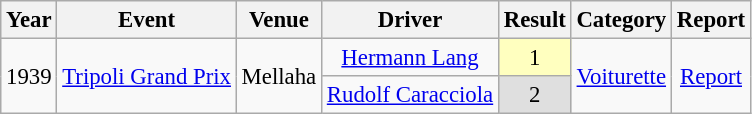<table class="wikitable" style="text-align:center; font-size:95%">
<tr>
<th>Year</th>
<th>Event</th>
<th>Venue</th>
<th>Driver</th>
<th>Result</th>
<th>Category</th>
<th>Report</th>
</tr>
<tr>
<td rowspan=2>1939</td>
<td rowspan=2><a href='#'>Tripoli Grand Prix</a></td>
<td rowspan=2>Mellaha</td>
<td><a href='#'>Hermann Lang</a></td>
<td style="background:#FFFFBF;">1</td>
<td rowspan=2><a href='#'>Voiturette</a></td>
<td rowspan=2><a href='#'>Report</a></td>
</tr>
<tr>
<td><a href='#'>Rudolf Caracciola</a></td>
<td style="background:#DFDFDF;">2</td>
</tr>
</table>
